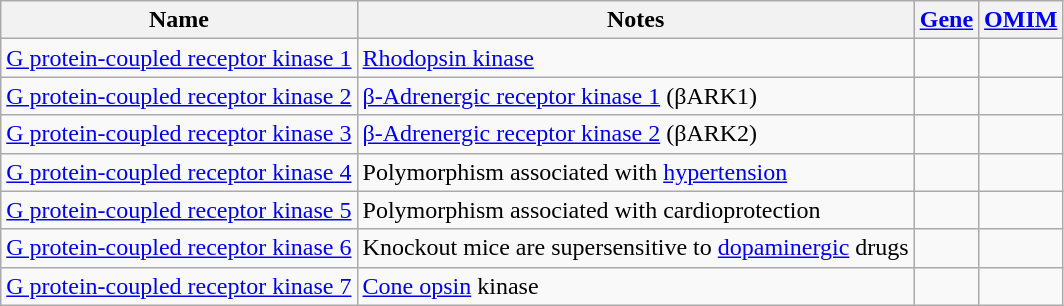<table class="wikitable">
<tr>
<th>Name</th>
<th>Notes</th>
<th><a href='#'>Gene</a></th>
<th><a href='#'>OMIM</a></th>
</tr>
<tr>
<td><a href='#'>G protein-coupled receptor kinase 1</a></td>
<td><a href='#'>Rhodopsin kinase</a></td>
<td></td>
<td></td>
</tr>
<tr>
<td><a href='#'>G protein-coupled receptor kinase 2</a></td>
<td><a href='#'>β-Adrenergic receptor kinase 1</a> (βARK1)</td>
<td></td>
<td></td>
</tr>
<tr>
<td><a href='#'>G protein-coupled receptor kinase 3</a></td>
<td><a href='#'>β-Adrenergic receptor kinase 2</a> (βARK2)</td>
<td></td>
<td></td>
</tr>
<tr>
<td><a href='#'>G protein-coupled receptor kinase 4</a></td>
<td>Polymorphism associated with <a href='#'>hypertension</a></td>
<td></td>
<td></td>
</tr>
<tr>
<td><a href='#'>G protein-coupled receptor kinase 5</a></td>
<td>Polymorphism associated with cardioprotection</td>
<td></td>
<td></td>
</tr>
<tr>
<td><a href='#'>G protein-coupled receptor kinase 6</a></td>
<td>Knockout mice are supersensitive to <a href='#'>dopaminergic</a> drugs</td>
<td></td>
<td></td>
</tr>
<tr>
<td><a href='#'>G protein-coupled receptor kinase 7</a></td>
<td><a href='#'>Cone opsin</a> kinase</td>
<td></td>
<td></td>
</tr>
</table>
